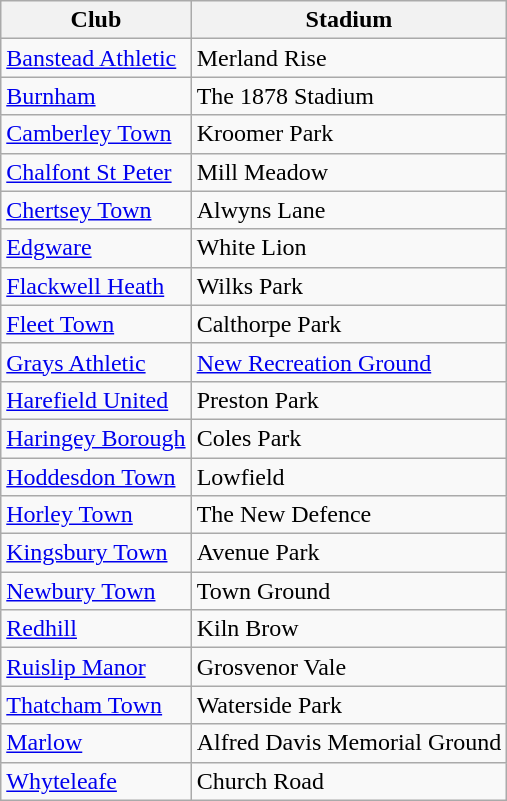<table class="wikitable sortable">
<tr>
<th>Club</th>
<th>Stadium</th>
</tr>
<tr>
<td><a href='#'>Banstead Athletic</a></td>
<td>Merland Rise</td>
</tr>
<tr>
<td><a href='#'>Burnham</a></td>
<td>The 1878 Stadium</td>
</tr>
<tr>
<td><a href='#'>Camberley Town</a></td>
<td>Kroomer Park</td>
</tr>
<tr>
<td><a href='#'>Chalfont St Peter</a></td>
<td>Mill Meadow</td>
</tr>
<tr>
<td><a href='#'>Chertsey Town</a></td>
<td>Alwyns Lane</td>
</tr>
<tr>
<td><a href='#'>Edgware</a></td>
<td>White Lion</td>
</tr>
<tr>
<td><a href='#'>Flackwell Heath</a></td>
<td>Wilks Park</td>
</tr>
<tr>
<td><a href='#'>Fleet Town</a></td>
<td>Calthorpe Park</td>
</tr>
<tr>
<td><a href='#'>Grays Athletic</a></td>
<td><a href='#'>New Recreation Ground</a></td>
</tr>
<tr>
<td><a href='#'>Harefield United</a></td>
<td>Preston Park</td>
</tr>
<tr>
<td><a href='#'>Haringey Borough</a></td>
<td>Coles Park</td>
</tr>
<tr>
<td><a href='#'>Hoddesdon Town</a></td>
<td>Lowfield</td>
</tr>
<tr>
<td><a href='#'>Horley Town</a></td>
<td>The New Defence</td>
</tr>
<tr>
<td><a href='#'>Kingsbury Town</a></td>
<td>Avenue Park</td>
</tr>
<tr>
<td><a href='#'>Newbury Town</a></td>
<td>Town Ground</td>
</tr>
<tr>
<td><a href='#'>Redhill</a></td>
<td>Kiln Brow</td>
</tr>
<tr>
<td><a href='#'>Ruislip Manor</a></td>
<td>Grosvenor Vale</td>
</tr>
<tr>
<td><a href='#'>Thatcham Town</a></td>
<td>Waterside Park</td>
</tr>
<tr>
<td><a href='#'>Marlow</a></td>
<td>Alfred Davis Memorial Ground</td>
</tr>
<tr>
<td><a href='#'>Whyteleafe</a></td>
<td>Church Road</td>
</tr>
</table>
